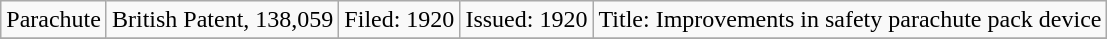<table class="wikitable">
<tr>
<td>Parachute</td>
<td>British Patent, 138,059</td>
<td>Filed: 1920</td>
<td>Issued: 1920</td>
<td>Title: Improvements in safety parachute pack device</td>
</tr>
<tr>
</tr>
</table>
